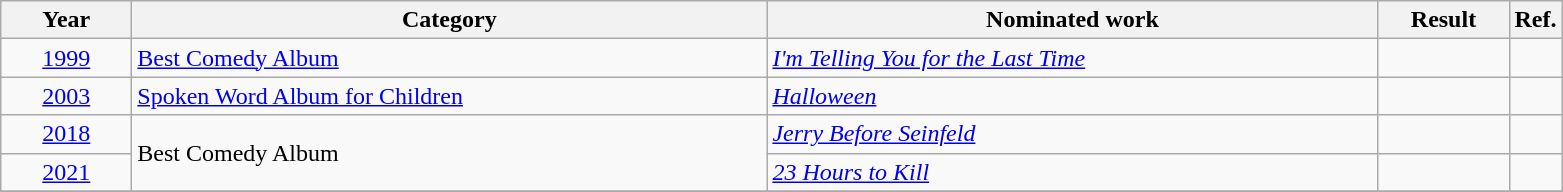<table class=wikitable>
<tr>
<th scope="col" style="width:5em;">Year</th>
<th scope="col" style="width:26em;">Category</th>
<th scope="col" style="width:25em;">Nominated work</th>
<th scope="col" style="width:5em;">Result</th>
<th>Ref.</th>
</tr>
<tr>
<td style="text-align:center;"><a href='#'>1999</a></td>
<td><a href='#'>Best Comedy Album</a></td>
<td><em><a href='#'>I'm Telling You for the Last Time</a></em></td>
<td></td>
<td></td>
</tr>
<tr>
<td style="text-align:center;"><a href='#'>2003</a></td>
<td><a href='#'>Spoken Word Album for Children</a></td>
<td><em><a href='#'>Halloween</a></em></td>
<td></td>
<td></td>
</tr>
<tr>
<td style="text-align:center;"><a href='#'>2018</a></td>
<td rowspan=2>Best Comedy Album</td>
<td><em><a href='#'>Jerry Before Seinfeld</a></em></td>
<td></td>
<td></td>
</tr>
<tr>
<td style="text-align:center;"><a href='#'>2021</a></td>
<td><em><a href='#'>23 Hours to Kill</a></em></td>
<td></td>
<td></td>
</tr>
<tr>
</tr>
</table>
